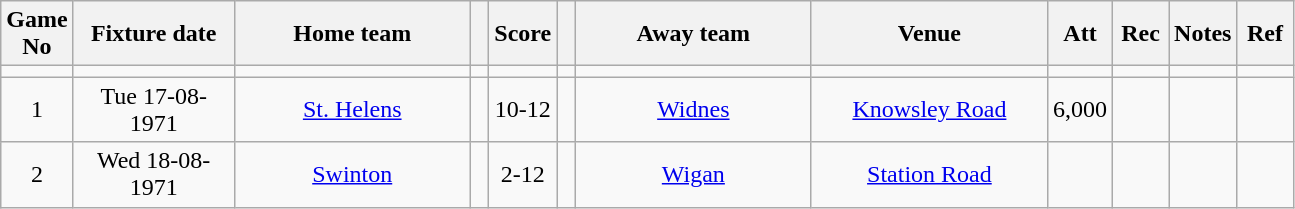<table class="wikitable" style="text-align:center;">
<tr>
<th width=20 abbr="No">Game No</th>
<th width=100 abbr="Date">Fixture date</th>
<th width=150 abbr="Home team">Home team</th>
<th width=5 abbr="space"></th>
<th width=20 abbr="Score">Score</th>
<th width=5 abbr="space"></th>
<th width=150 abbr="Away team">Away team</th>
<th width=150 abbr="Venue">Venue</th>
<th width=30 abbr="Att">Att</th>
<th width=30 abbr="Rec">Rec</th>
<th width=20 abbr="Notes">Notes</th>
<th width=30 abbr="Ref">Ref</th>
</tr>
<tr>
<td></td>
<td></td>
<td></td>
<td></td>
<td></td>
<td></td>
<td></td>
<td></td>
<td></td>
<td></td>
<td></td>
</tr>
<tr>
<td>1</td>
<td>Tue 17-08-1971</td>
<td><a href='#'>St. Helens</a></td>
<td></td>
<td>10-12</td>
<td></td>
<td><a href='#'>Widnes</a></td>
<td><a href='#'>Knowsley Road</a></td>
<td>6,000</td>
<td></td>
<td></td>
<td></td>
</tr>
<tr>
<td>2</td>
<td>Wed 18-08-1971</td>
<td><a href='#'>Swinton</a></td>
<td></td>
<td>2-12</td>
<td></td>
<td><a href='#'>Wigan</a></td>
<td><a href='#'>Station Road</a></td>
<td></td>
<td></td>
<td></td>
<td></td>
</tr>
</table>
